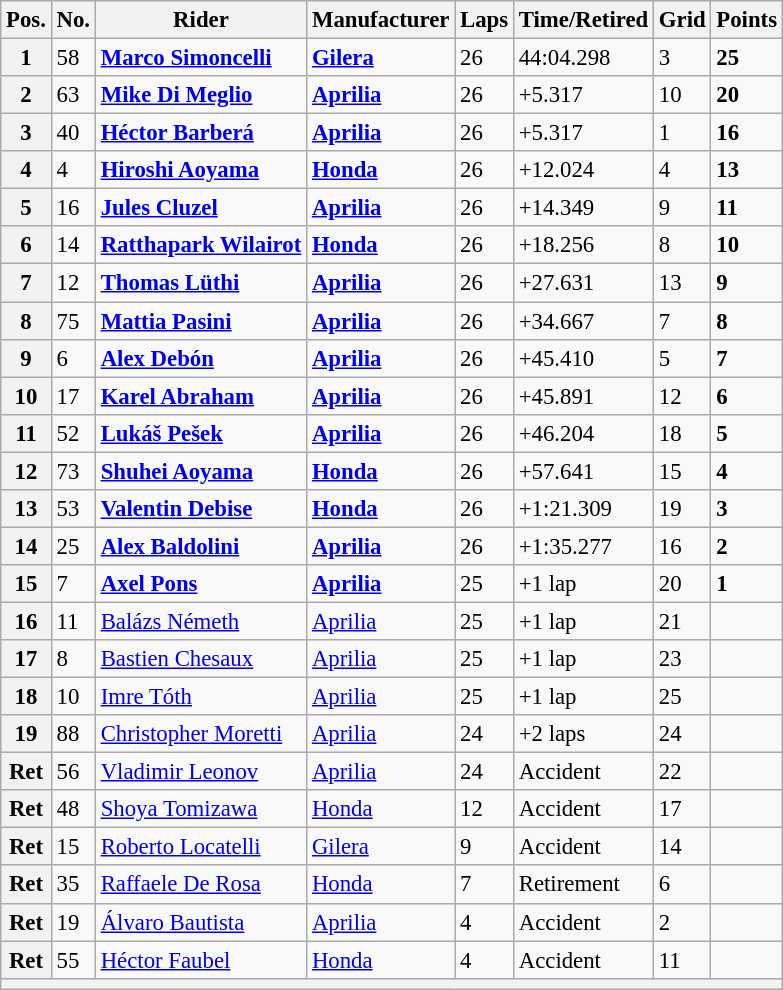<table class="wikitable" style="font-size: 95%;">
<tr>
<th>Pos.</th>
<th>No.</th>
<th>Rider</th>
<th>Manufacturer</th>
<th>Laps</th>
<th>Time/Retired</th>
<th>Grid</th>
<th>Points</th>
</tr>
<tr>
<th>1</th>
<td>58</td>
<td> <strong><a href='#'>Marco Simoncelli</a></strong></td>
<td><strong><a href='#'>Gilera</a></strong></td>
<td>26</td>
<td>44:04.298</td>
<td>3</td>
<td><strong>25</strong></td>
</tr>
<tr>
<th>2</th>
<td>63</td>
<td> <strong><a href='#'>Mike Di Meglio</a></strong></td>
<td><strong><a href='#'>Aprilia</a></strong></td>
<td>26</td>
<td>+5.317</td>
<td>10</td>
<td><strong>20</strong></td>
</tr>
<tr>
<th>3</th>
<td>40</td>
<td> <strong><a href='#'>Héctor Barberá</a></strong></td>
<td><strong><a href='#'>Aprilia</a></strong></td>
<td>26</td>
<td>+5.317</td>
<td>1</td>
<td><strong>16</strong></td>
</tr>
<tr>
<th>4</th>
<td>4</td>
<td> <strong><a href='#'>Hiroshi Aoyama</a></strong></td>
<td><strong><a href='#'>Honda</a></strong></td>
<td>26</td>
<td>+12.024</td>
<td>4</td>
<td><strong>13</strong></td>
</tr>
<tr>
<th>5</th>
<td>16</td>
<td> <strong><a href='#'>Jules Cluzel</a></strong></td>
<td><strong><a href='#'>Aprilia</a></strong></td>
<td>26</td>
<td>+14.349</td>
<td>9</td>
<td><strong>11</strong></td>
</tr>
<tr>
<th>6</th>
<td>14</td>
<td> <strong><a href='#'>Ratthapark Wilairot</a></strong></td>
<td><strong><a href='#'>Honda</a></strong></td>
<td>26</td>
<td>+18.256</td>
<td>8</td>
<td><strong>10</strong></td>
</tr>
<tr>
<th>7</th>
<td>12</td>
<td> <strong><a href='#'>Thomas Lüthi</a></strong></td>
<td><strong><a href='#'>Aprilia</a></strong></td>
<td>26</td>
<td>+27.631</td>
<td>13</td>
<td><strong>9</strong></td>
</tr>
<tr>
<th>8</th>
<td>75</td>
<td> <strong><a href='#'>Mattia Pasini</a></strong></td>
<td><strong><a href='#'>Aprilia</a></strong></td>
<td>26</td>
<td>+34.667</td>
<td>7</td>
<td><strong>8</strong></td>
</tr>
<tr>
<th>9</th>
<td>6</td>
<td> <strong><a href='#'>Alex Debón</a></strong></td>
<td><strong><a href='#'>Aprilia</a></strong></td>
<td>26</td>
<td>+45.410</td>
<td>5</td>
<td><strong>7</strong></td>
</tr>
<tr>
<th>10</th>
<td>17</td>
<td> <strong><a href='#'>Karel Abraham</a></strong></td>
<td><strong><a href='#'>Aprilia</a></strong></td>
<td>26</td>
<td>+45.891</td>
<td>12</td>
<td><strong>6</strong></td>
</tr>
<tr>
<th>11</th>
<td>52</td>
<td> <strong><a href='#'>Lukáš Pešek</a></strong></td>
<td><strong><a href='#'>Aprilia</a></strong></td>
<td>26</td>
<td>+46.204</td>
<td>18</td>
<td><strong>5</strong></td>
</tr>
<tr>
<th>12</th>
<td>73</td>
<td> <strong><a href='#'>Shuhei Aoyama</a></strong></td>
<td><strong><a href='#'>Honda</a></strong></td>
<td>26</td>
<td>+57.641</td>
<td>15</td>
<td><strong>4</strong></td>
</tr>
<tr>
<th>13</th>
<td>53</td>
<td> <strong><a href='#'>Valentin Debise</a></strong></td>
<td><strong><a href='#'>Honda</a></strong></td>
<td>26</td>
<td>+1:21.309</td>
<td>19</td>
<td><strong>3</strong></td>
</tr>
<tr>
<th>14</th>
<td>25</td>
<td> <strong><a href='#'>Alex Baldolini</a></strong></td>
<td><strong><a href='#'>Aprilia</a></strong></td>
<td>26</td>
<td>+1:35.277</td>
<td>16</td>
<td><strong>2</strong></td>
</tr>
<tr>
<th>15</th>
<td>7</td>
<td> <strong><a href='#'>Axel Pons</a></strong></td>
<td><strong><a href='#'>Aprilia</a></strong></td>
<td>25</td>
<td>+1 lap</td>
<td>20</td>
<td><strong>1</strong></td>
</tr>
<tr>
<th>16</th>
<td>11</td>
<td> <a href='#'>Balázs Németh</a></td>
<td><a href='#'>Aprilia</a></td>
<td>25</td>
<td>+1 lap</td>
<td>21</td>
<td></td>
</tr>
<tr>
<th>17</th>
<td>8</td>
<td> <a href='#'>Bastien Chesaux</a></td>
<td><a href='#'>Aprilia</a></td>
<td>25</td>
<td>+1 lap</td>
<td>23</td>
<td></td>
</tr>
<tr>
<th>18</th>
<td>10</td>
<td> <a href='#'>Imre Tóth</a></td>
<td><a href='#'>Aprilia</a></td>
<td>25</td>
<td>+1 lap</td>
<td>25</td>
<td></td>
</tr>
<tr>
<th>19</th>
<td>88</td>
<td> <a href='#'>Christopher Moretti</a></td>
<td><a href='#'>Aprilia</a></td>
<td>24</td>
<td>+2 laps</td>
<td>24</td>
<td></td>
</tr>
<tr>
<th>Ret</th>
<td>56</td>
<td> <a href='#'>Vladimir Leonov</a></td>
<td><a href='#'>Aprilia</a></td>
<td>24</td>
<td>Accident</td>
<td>22</td>
<td></td>
</tr>
<tr>
<th>Ret</th>
<td>48</td>
<td> <a href='#'>Shoya Tomizawa</a></td>
<td><a href='#'>Honda</a></td>
<td>12</td>
<td>Accident</td>
<td>17</td>
<td></td>
</tr>
<tr>
<th>Ret</th>
<td>15</td>
<td> <a href='#'>Roberto Locatelli</a></td>
<td><a href='#'>Gilera</a></td>
<td>9</td>
<td>Accident</td>
<td>14</td>
<td></td>
</tr>
<tr>
<th>Ret</th>
<td>35</td>
<td> <a href='#'>Raffaele De Rosa</a></td>
<td><a href='#'>Honda</a></td>
<td>7</td>
<td>Retirement</td>
<td>6</td>
<td></td>
</tr>
<tr>
<th>Ret</th>
<td>19</td>
<td> <a href='#'>Álvaro Bautista</a></td>
<td><a href='#'>Aprilia</a></td>
<td>4</td>
<td>Accident</td>
<td>2</td>
<td></td>
</tr>
<tr>
<th>Ret</th>
<td>55</td>
<td> <a href='#'>Héctor Faubel</a></td>
<td><a href='#'>Honda</a></td>
<td>4</td>
<td>Accident</td>
<td>11</td>
<td></td>
</tr>
<tr>
<th colspan=8></th>
</tr>
</table>
